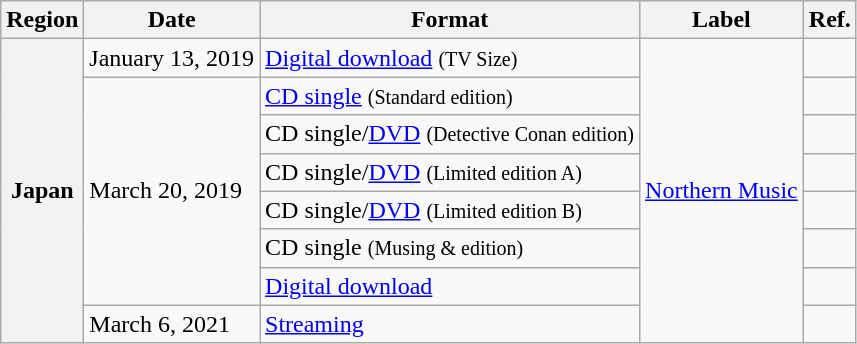<table class="wikitable sortable plainrowheaders">
<tr>
<th scope="col">Region</th>
<th scope="col">Date</th>
<th scope="col">Format</th>
<th scope="col">Label</th>
<th scope="col">Ref.</th>
</tr>
<tr>
<th scope="row" rowspan="8">Japan</th>
<td>January 13, 2019</td>
<td><a href='#'>Digital download</a> <small>(TV Size)</small></td>
<td rowspan="8"><a href='#'>Northern Music</a></td>
<td></td>
</tr>
<tr>
<td rowspan="6">March 20, 2019</td>
<td><a href='#'>CD single</a> <small>(Standard edition)</small></td>
<td></td>
</tr>
<tr>
<td>CD single/<a href='#'>DVD</a> <small>(Detective Conan edition)</small></td>
<td></td>
</tr>
<tr>
<td>CD single/<a href='#'>DVD</a> <small>(Limited edition A)</small></td>
<td></td>
</tr>
<tr>
<td>CD single/<a href='#'>DVD</a> <small>(Limited edition B)</small></td>
<td></td>
</tr>
<tr>
<td>CD single <small>(Musing &  edition)</small></td>
<td></td>
</tr>
<tr>
<td><a href='#'>Digital download</a></td>
<td></td>
</tr>
<tr>
<td>March 6, 2021</td>
<td><a href='#'>Streaming</a></td>
<td></td>
</tr>
</table>
